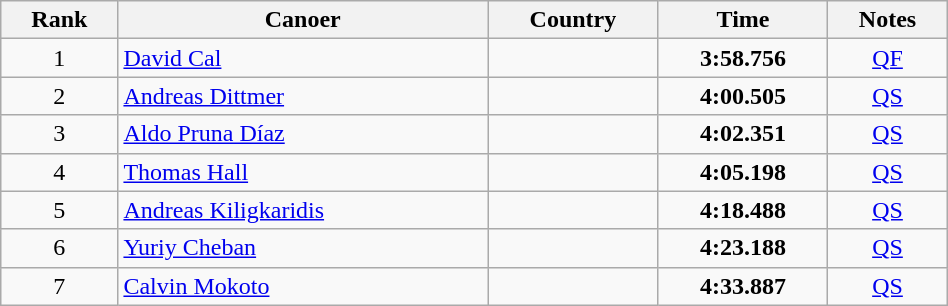<table class="wikitable sortable" width=50% style="text-align:center">
<tr>
<th>Rank</th>
<th>Canoer</th>
<th>Country</th>
<th>Time</th>
<th>Notes</th>
</tr>
<tr>
<td>1</td>
<td align=left><a href='#'>David Cal</a></td>
<td align=left></td>
<td><strong>3:58.756</strong></td>
<td><a href='#'>QF</a></td>
</tr>
<tr>
<td>2</td>
<td align=left><a href='#'>Andreas Dittmer</a></td>
<td align=left></td>
<td><strong>4:00.505 </strong></td>
<td><a href='#'>QS</a></td>
</tr>
<tr>
<td>3</td>
<td align=left><a href='#'>Aldo Pruna Díaz</a></td>
<td align=left></td>
<td><strong>4:02.351</strong></td>
<td><a href='#'>QS</a></td>
</tr>
<tr>
<td>4</td>
<td align=left><a href='#'>Thomas Hall</a></td>
<td align=left></td>
<td><strong>4:05.198</strong></td>
<td><a href='#'>QS</a></td>
</tr>
<tr>
<td>5</td>
<td align=left><a href='#'>Andreas Kiligkaridis</a></td>
<td align=left></td>
<td><strong>4:18.488</strong></td>
<td><a href='#'>QS</a></td>
</tr>
<tr>
<td>6</td>
<td align=left><a href='#'>Yuriy Cheban</a></td>
<td align=left></td>
<td><strong>4:23.188</strong></td>
<td><a href='#'>QS</a></td>
</tr>
<tr>
<td>7</td>
<td align=left><a href='#'>Calvin Mokoto</a></td>
<td align=left></td>
<td><strong>4:33.887</strong></td>
<td><a href='#'>QS</a></td>
</tr>
</table>
